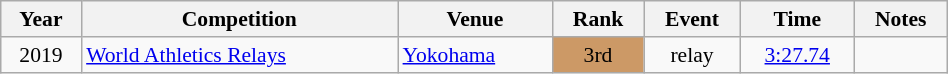<table class="wikitable" width=50% style="font-size:90%; text-align:center;">
<tr>
<th>Year</th>
<th>Competition</th>
<th>Venue</th>
<th>Rank</th>
<th>Event</th>
<th>Time</th>
<th>Notes</th>
</tr>
<tr>
<td>2019</td>
<td align=left><a href='#'>World Athletics Relays</a></td>
<td align=left> <a href='#'>Yokohama</a></td>
<td bgcolor=cc9966>3rd</td>
<td> relay</td>
<td><a href='#'>3:27.74</a></td>
<td></td>
</tr>
</table>
